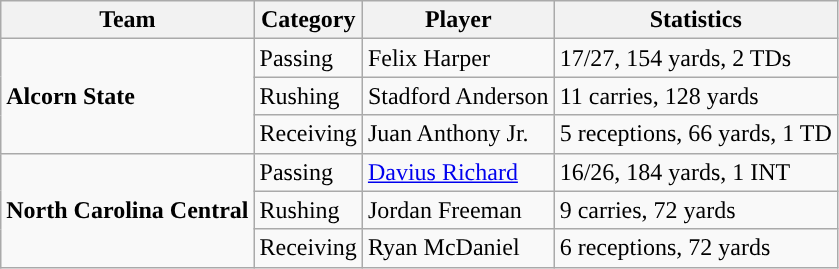<table class="wikitable" style="float: left;">
<tr>
<th>Team</th>
<th>Category</th>
<th>Player</th>
<th>Statistics</th>
</tr>
<tr>
<td rowspan=3><strong>Alcorn State</strong></td>
<td>Passing</td>
<td>Felix Harper</td>
<td>17/27, 154 yards, 2 TDs</td>
</tr>
<tr>
<td>Rushing</td>
<td>Stadford Anderson</td>
<td>11 carries, 128 yards</td>
</tr>
<tr>
<td>Receiving</td>
<td>Juan Anthony Jr.</td>
<td>5 receptions, 66 yards, 1 TD</td>
</tr>
<tr>
<td rowspan=3><strong>North Carolina Central</strong></td>
<td>Passing</td>
<td><a href='#'>Davius Richard</a></td>
<td>16/26, 184 yards, 1 INT</td>
</tr>
<tr>
<td>Rushing</td>
<td>Jordan Freeman</td>
<td>9 carries, 72 yards</td>
</tr>
<tr>
<td>Receiving</td>
<td>Ryan McDaniel</td>
<td>6 receptions, 72 yards</td>
</tr>
</table>
